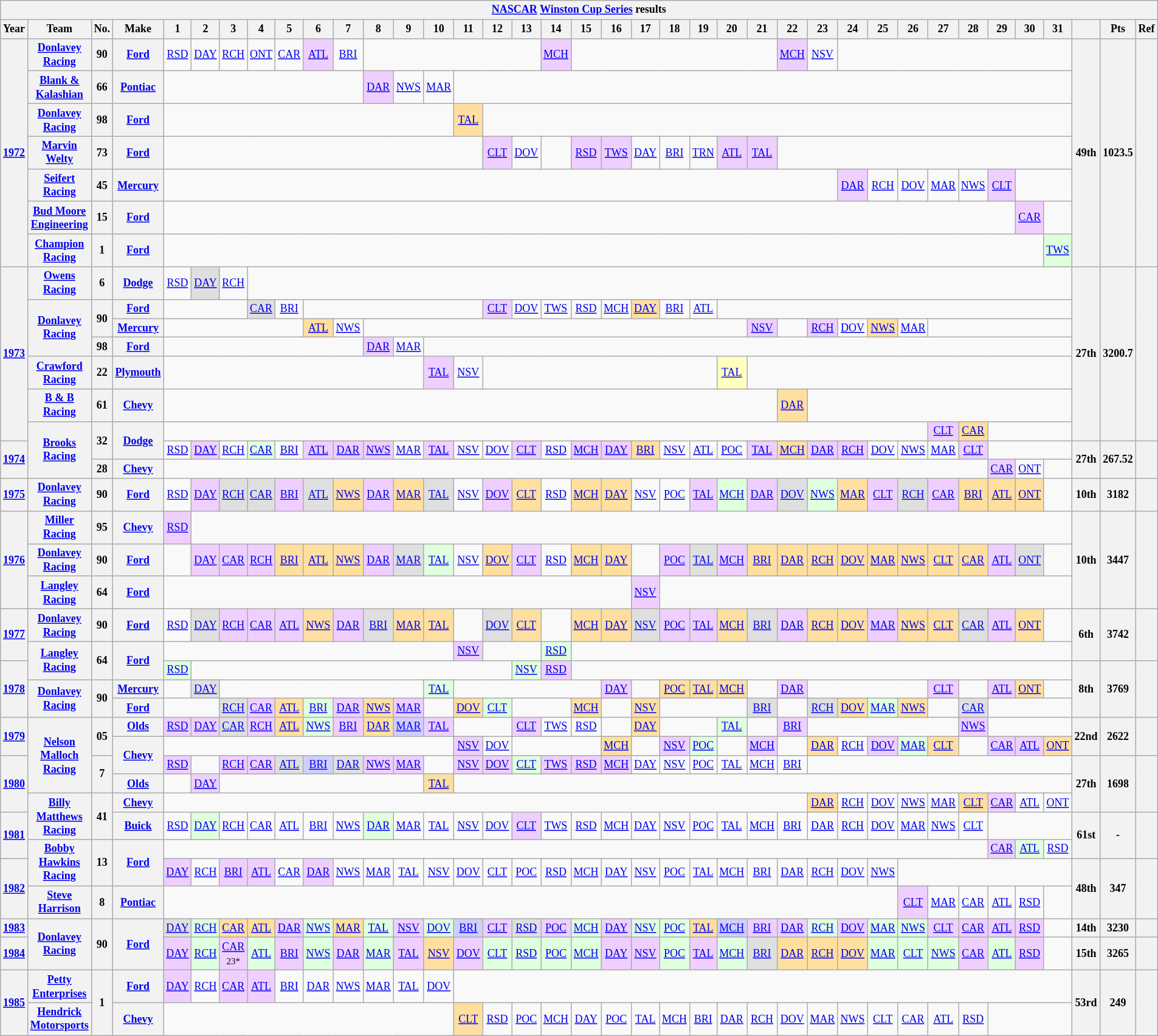<table class="wikitable" style="text-align:center; font-size:75%">
<tr>
<th colspan=45><a href='#'>NASCAR</a> <a href='#'>Winston Cup Series</a> results</th>
</tr>
<tr>
<th>Year</th>
<th>Team</th>
<th>No.</th>
<th>Make</th>
<th>1</th>
<th>2</th>
<th>3</th>
<th>4</th>
<th>5</th>
<th>6</th>
<th>7</th>
<th>8</th>
<th>9</th>
<th>10</th>
<th>11</th>
<th>12</th>
<th>13</th>
<th>14</th>
<th>15</th>
<th>16</th>
<th>17</th>
<th>18</th>
<th>19</th>
<th>20</th>
<th>21</th>
<th>22</th>
<th>23</th>
<th>24</th>
<th>25</th>
<th>26</th>
<th>27</th>
<th>28</th>
<th>29</th>
<th>30</th>
<th>31</th>
<th></th>
<th>Pts</th>
<th>Ref</th>
</tr>
<tr>
<th rowspan=7><a href='#'>1972</a></th>
<th><a href='#'>Donlavey Racing</a></th>
<th>90</th>
<th><a href='#'>Ford</a></th>
<td><a href='#'>RSD</a></td>
<td><a href='#'>DAY</a></td>
<td><a href='#'>RCH</a></td>
<td><a href='#'>ONT</a></td>
<td><a href='#'>CAR</a></td>
<td style="background:#EFCFFF;"><a href='#'>ATL</a><br></td>
<td><a href='#'>BRI</a></td>
<td colspan=6></td>
<td style="background:#EFCFFF;"><a href='#'>MCH</a><br></td>
<td colspan=7></td>
<td style="background:#EFCFFF;"><a href='#'>MCH</a><br></td>
<td><a href='#'>NSV</a></td>
<td colspan=8></td>
<th rowspan=7>49th</th>
<th rowspan=7>1023.5</th>
<th rowspan=7></th>
</tr>
<tr>
<th><a href='#'>Blank & Kalashian</a></th>
<th>66</th>
<th><a href='#'>Pontiac</a></th>
<td colspan=7></td>
<td style="background:#EFCFFF;"><a href='#'>DAR</a><br></td>
<td><a href='#'>NWS</a></td>
<td><a href='#'>MAR</a></td>
<td colspan=21></td>
</tr>
<tr>
<th><a href='#'>Donlavey Racing</a></th>
<th>98</th>
<th><a href='#'>Ford</a></th>
<td colspan=10></td>
<td style="background:#FFDF9F;"><a href='#'>TAL</a><br></td>
<td colspan=20></td>
</tr>
<tr>
<th><a href='#'>Marvin Welty</a></th>
<th>73</th>
<th><a href='#'>Ford</a></th>
<td colspan=11></td>
<td style="background:#EFCFFF;"><a href='#'>CLT</a><br></td>
<td><a href='#'>DOV</a></td>
<td></td>
<td style="background:#EFCFFF;"><a href='#'>RSD</a><br></td>
<td style="background:#EFCFFF;"><a href='#'>TWS</a><br></td>
<td><a href='#'>DAY</a></td>
<td><a href='#'>BRI</a></td>
<td><a href='#'>TRN</a></td>
<td style="background:#EFCFFF;"><a href='#'>ATL</a><br></td>
<td style="background:#EFCFFF;"><a href='#'>TAL</a><br></td>
<td colspan=10></td>
</tr>
<tr>
<th><a href='#'>Seifert Racing</a></th>
<th>45</th>
<th><a href='#'>Mercury</a></th>
<td colspan=23></td>
<td style="background:#EFCFFF;"><a href='#'>DAR</a><br></td>
<td><a href='#'>RCH</a></td>
<td><a href='#'>DOV</a></td>
<td><a href='#'>MAR</a></td>
<td><a href='#'>NWS</a></td>
<td style="background:#EFCFFF;"><a href='#'>CLT</a><br></td>
<td colspan=2></td>
</tr>
<tr>
<th><a href='#'>Bud Moore Engineering</a></th>
<th>15</th>
<th><a href='#'>Ford</a></th>
<td colspan=29></td>
<td style="background:#EFCFFF;"><a href='#'>CAR</a><br></td>
<td></td>
</tr>
<tr>
<th><a href='#'>Champion Racing</a></th>
<th>1</th>
<th><a href='#'>Ford</a></th>
<td colspan=30></td>
<td style="background:#DFFFDF;"><a href='#'>TWS</a><br></td>
</tr>
<tr>
<th rowspan=7><a href='#'>1973</a></th>
<th><a href='#'>Owens Racing</a></th>
<th>6</th>
<th><a href='#'>Dodge</a></th>
<td><a href='#'>RSD</a></td>
<td style="background:#DFDFDF;"><a href='#'>DAY</a><br></td>
<td><a href='#'>RCH</a></td>
<td colspan=28></td>
<th rowspan=7>27th</th>
<th rowspan=7>3200.7</th>
<th rowspan=7></th>
</tr>
<tr>
<th rowspan=3><a href='#'>Donlavey Racing</a></th>
<th rowspan=2>90</th>
<th><a href='#'>Ford</a></th>
<td colspan=3></td>
<td style="background:#DFDFDF;"><a href='#'>CAR</a><br></td>
<td><a href='#'>BRI</a></td>
<td colspan=6></td>
<td style="background:#EFCFFF;"><a href='#'>CLT</a><br></td>
<td><a href='#'>DOV</a></td>
<td><a href='#'>TWS</a></td>
<td><a href='#'>RSD</a></td>
<td><a href='#'>MCH</a></td>
<td style="background:#FFDF9F;"><a href='#'>DAY</a><br></td>
<td><a href='#'>BRI</a></td>
<td><a href='#'>ATL</a></td>
<td colspan=12></td>
</tr>
<tr>
<th><a href='#'>Mercury</a></th>
<td colspan=5></td>
<td style="background:#FFDF9F;"><a href='#'>ATL</a><br></td>
<td><a href='#'>NWS</a></td>
<td colspan=13></td>
<td style="background:#EFCFFF;"><a href='#'>NSV</a><br></td>
<td></td>
<td style="background:#EFCFFF;"><a href='#'>RCH</a><br></td>
<td><a href='#'>DOV</a></td>
<td style="background:#FFDF9F;"><a href='#'>NWS</a><br></td>
<td><a href='#'>MAR</a></td>
<td colspan=5></td>
</tr>
<tr>
<th>98</th>
<th><a href='#'>Ford</a></th>
<td colspan=7></td>
<td style="background:#EFCFFF;"><a href='#'>DAR</a><br></td>
<td><a href='#'>MAR</a></td>
<td colspan=22></td>
</tr>
<tr>
<th><a href='#'>Crawford Racing</a></th>
<th>22</th>
<th><a href='#'>Plymouth</a></th>
<td colspan=9></td>
<td style="background:#EFCFFF;"><a href='#'>TAL</a><br></td>
<td><a href='#'>NSV</a></td>
<td colspan=8></td>
<td style="background:#FFFFBF;"><a href='#'>TAL</a><br></td>
<td colspan=11></td>
</tr>
<tr>
<th><a href='#'>B & B Racing</a></th>
<th>61</th>
<th><a href='#'>Chevy</a></th>
<td colspan=21></td>
<td style="background:#FFDF9F;"><a href='#'>DAR</a><br></td>
<td colspan=9></td>
</tr>
<tr>
<th rowspan=3><a href='#'>Brooks Racing</a></th>
<th rowspan=2>32</th>
<th rowspan=2><a href='#'>Dodge</a></th>
<td colspan=26></td>
<td style="background:#EFCFFF;"><a href='#'>CLT</a><br></td>
<td style="background:#FFDF9F;"><a href='#'>CAR</a><br></td>
<td colspan=3></td>
</tr>
<tr>
<th rowspan=2><a href='#'>1974</a></th>
<td><a href='#'>RSD</a></td>
<td style="background:#EFCFFF;"><a href='#'>DAY</a><br></td>
<td><a href='#'>RCH</a></td>
<td style="background:#DFFFDF;"><a href='#'>CAR</a><br></td>
<td><a href='#'>BRI</a></td>
<td style="background:#EFCFFF;"><a href='#'>ATL</a><br></td>
<td style="background:#EFCFFF;"><a href='#'>DAR</a><br></td>
<td style="background:#EFCFFF;"><a href='#'>NWS</a><br></td>
<td><a href='#'>MAR</a></td>
<td style="background:#EFCFFF;"><a href='#'>TAL</a><br></td>
<td><a href='#'>NSV</a></td>
<td><a href='#'>DOV</a></td>
<td style="background:#EFCFFF;"><a href='#'>CLT</a><br></td>
<td><a href='#'>RSD</a></td>
<td style="background:#EFCFFF;"><a href='#'>MCH</a><br></td>
<td style="background:#EFCFFF;"><a href='#'>DAY</a><br></td>
<td style="background:#FFDF9F;"><a href='#'>BRI</a><br></td>
<td><a href='#'>NSV</a></td>
<td><a href='#'>ATL</a></td>
<td><a href='#'>POC</a></td>
<td style="background:#EFCFFF;"><a href='#'>TAL</a><br></td>
<td style="background:#FFDF9F;"><a href='#'>MCH</a><br></td>
<td style="background:#EFCFFF;"><a href='#'>DAR</a><br></td>
<td style="background:#EFCFFF;"><a href='#'>RCH</a><br></td>
<td><a href='#'>DOV</a></td>
<td><a href='#'>NWS</a></td>
<td><a href='#'>MAR</a></td>
<td style="background:#EFCFFF;"><a href='#'>CLT</a><br></td>
<td colspan=3></td>
<th rowspan=2>27th</th>
<th rowspan=2>267.52</th>
<th rowspan=2></th>
</tr>
<tr>
<th>28</th>
<th><a href='#'>Chevy</a></th>
<td colspan=28></td>
<td style="background:#EFCFFF;"><a href='#'>CAR</a><br></td>
<td><a href='#'>ONT</a></td>
<td></td>
</tr>
<tr>
<th><a href='#'>1975</a></th>
<th><a href='#'>Donlavey Racing</a></th>
<th>90</th>
<th><a href='#'>Ford</a></th>
<td><a href='#'>RSD</a></td>
<td style="background:#EFCFFF;"><a href='#'>DAY</a><br></td>
<td style="background:#DFDFDF;"><a href='#'>RCH</a><br></td>
<td style="background:#DFDFDF;"><a href='#'>CAR</a><br></td>
<td style="background:#EFCFFF;"><a href='#'>BRI</a><br></td>
<td style="background:#DFDFDF;"><a href='#'>ATL</a><br></td>
<td style="background:#FFDF9F;"><a href='#'>NWS</a><br></td>
<td style="background:#EFCFFF;"><a href='#'>DAR</a><br></td>
<td style="background:#FFDF9F;"><a href='#'>MAR</a><br></td>
<td style="background:#DFDFDF;"><a href='#'>TAL</a><br></td>
<td><a href='#'>NSV</a></td>
<td style="background:#EFCFFF;"><a href='#'>DOV</a><br></td>
<td style="background:#FFDF9F;"><a href='#'>CLT</a><br></td>
<td><a href='#'>RSD</a></td>
<td style="background:#FFDF9F;"><a href='#'>MCH</a><br></td>
<td style="background:#FFDF9F;"><a href='#'>DAY</a><br></td>
<td><a href='#'>NSV</a></td>
<td><a href='#'>POC</a></td>
<td style="background:#EFCFFF;"><a href='#'>TAL</a><br></td>
<td style="background:#DFFFDF;"><a href='#'>MCH</a><br></td>
<td style="background:#EFCFFF;"><a href='#'>DAR</a><br></td>
<td style="background:#DFDFDF;"><a href='#'>DOV</a><br></td>
<td style="background:#DFFFDF;"><a href='#'>NWS</a><br></td>
<td style="background:#FFDF9F;"><a href='#'>MAR</a><br></td>
<td style="background:#EFCFFF;"><a href='#'>CLT</a><br></td>
<td style="background:#DFDFDF;"><a href='#'>RCH</a><br></td>
<td style="background:#EFCFFF;"><a href='#'>CAR</a><br></td>
<td style="background:#FFDF9F;"><a href='#'>BRI</a><br></td>
<td style="background:#FFDF9F;"><a href='#'>ATL</a><br></td>
<td style="background:#FFDF9F;"><a href='#'>ONT</a><br></td>
<td></td>
<th>10th</th>
<th>3182</th>
<th></th>
</tr>
<tr>
<th rowspan=3><a href='#'>1976</a></th>
<th><a href='#'>Miller Racing</a></th>
<th>95</th>
<th><a href='#'>Chevy</a></th>
<td style="background:#EFCFFF;"><a href='#'>RSD</a><br></td>
<td colspan=30></td>
<th rowspan=3>10th</th>
<th rowspan=3>3447</th>
<th rowspan=3></th>
</tr>
<tr>
<th><a href='#'>Donlavey Racing</a></th>
<th>90</th>
<th><a href='#'>Ford</a></th>
<td></td>
<td style="background:#EFCFFF;"><a href='#'>DAY</a><br></td>
<td style="background:#EFCFFF;"><a href='#'>CAR</a><br></td>
<td style="background:#EFCFFF;"><a href='#'>RCH</a><br></td>
<td style="background:#FFDF9F;"><a href='#'>BRI</a><br></td>
<td style="background:#FFDF9F;"><a href='#'>ATL</a><br></td>
<td style="background:#FFDF9F;"><a href='#'>NWS</a><br></td>
<td style="background:#EFCFFF;"><a href='#'>DAR</a><br></td>
<td style="background:#DFDFDF;"><a href='#'>MAR</a><br></td>
<td style="background:#DFFFDF;"><a href='#'>TAL</a><br></td>
<td><a href='#'>NSV</a></td>
<td style="background:#FFDF9F;"><a href='#'>DOV</a><br></td>
<td style="background:#EFCFFF;"><a href='#'>CLT</a><br></td>
<td><a href='#'>RSD</a></td>
<td style="background:#FFDF9F;"><a href='#'>MCH</a><br></td>
<td style="background:#FFDF9F;"><a href='#'>DAY</a><br></td>
<td></td>
<td style="background:#EFCFFF;"><a href='#'>POC</a><br></td>
<td style="background:#DFDFDF;"><a href='#'>TAL</a><br></td>
<td style="background:#EFCFFF;"><a href='#'>MCH</a><br></td>
<td style="background:#FFDF9F;"><a href='#'>BRI</a><br></td>
<td style="background:#FFDF9F;"><a href='#'>DAR</a><br></td>
<td style="background:#FFDF9F;"><a href='#'>RCH</a><br></td>
<td style="background:#FFDF9F;"><a href='#'>DOV</a><br></td>
<td style="background:#FFDF9F;"><a href='#'>MAR</a><br></td>
<td style="background:#FFDF9F;"><a href='#'>NWS</a><br></td>
<td style="background:#FFDF9F;"><a href='#'>CLT</a><br></td>
<td style="background:#FFDF9F;"><a href='#'>CAR</a><br></td>
<td style="background:#EFCFFF;"><a href='#'>ATL</a><br></td>
<td style="background:#DFDFDF;"><a href='#'>ONT</a><br></td>
<td></td>
</tr>
<tr>
<th><a href='#'>Langley Racing</a></th>
<th>64</th>
<th><a href='#'>Ford</a></th>
<td colspan=16></td>
<td style="background:#EFCFFF;"><a href='#'>NSV</a><br></td>
<td colspan=14></td>
</tr>
<tr>
<th rowspan=2><a href='#'>1977</a></th>
<th><a href='#'>Donlavey Racing</a></th>
<th>90</th>
<th><a href='#'>Ford</a></th>
<td><a href='#'>RSD</a></td>
<td style="background:#DFDFDF;"><a href='#'>DAY</a><br></td>
<td style="background:#EFCFFF;"><a href='#'>RCH</a><br></td>
<td style="background:#EFCFFF;"><a href='#'>CAR</a><br></td>
<td style="background:#EFCFFF;"><a href='#'>ATL</a><br></td>
<td style="background:#FFDF9F;"><a href='#'>NWS</a><br></td>
<td style="background:#EFCFFF;"><a href='#'>DAR</a><br></td>
<td style="background:#DFDFDF;"><a href='#'>BRI</a><br></td>
<td style="background:#FFDF9F;"><a href='#'>MAR</a><br></td>
<td style="background:#FFDF9F;"><a href='#'>TAL</a><br></td>
<td></td>
<td style="background:#DFDFDF;"><a href='#'>DOV</a><br></td>
<td style="background:#FFDF9F;"><a href='#'>CLT</a><br></td>
<td></td>
<td style="background:#FFDF9F;"><a href='#'>MCH</a><br></td>
<td style="background:#FFDF9F;"><a href='#'>DAY</a><br></td>
<td style="background:#DFDFDF;"><a href='#'>NSV</a><br></td>
<td style="background:#EFCFFF;"><a href='#'>POC</a><br></td>
<td style="background:#EFCFFF;"><a href='#'>TAL</a><br></td>
<td style="background:#FFDF9F;"><a href='#'>MCH</a><br></td>
<td style="background:#DFDFDF;"><a href='#'>BRI</a><br></td>
<td style="background:#EFCFFF;"><a href='#'>DAR</a><br></td>
<td style="background:#FFDF9F;"><a href='#'>RCH</a><br></td>
<td style="background:#FFDF9F;"><a href='#'>DOV</a><br></td>
<td style="background:#EFCFFF;"><a href='#'>MAR</a><br></td>
<td style="background:#FFDF9F;"><a href='#'>NWS</a><br></td>
<td style="background:#FFDF9F;"><a href='#'>CLT</a><br></td>
<td style="background:#DFDFDF;"><a href='#'>CAR</a><br></td>
<td style="background:#EFCFFF;"><a href='#'>ATL</a><br></td>
<td style="background:#FFDF9F;"><a href='#'>ONT</a><br></td>
<td></td>
<th rowspan=2>6th</th>
<th rowspan=2>3742</th>
<th rowspan=2></th>
</tr>
<tr>
<th rowspan=2><a href='#'>Langley Racing</a></th>
<th rowspan=2>64</th>
<th rowspan=2><a href='#'>Ford</a></th>
<td colspan=10></td>
<td style="background:#EFCFFF;"><a href='#'>NSV</a><br></td>
<td colspan=2></td>
<td style="background:#DFFFDF;"><a href='#'>RSD</a><br></td>
<td colspan=17></td>
</tr>
<tr>
<th rowspan=3><a href='#'>1978</a></th>
<td style="background:#DFFFDF;"><a href='#'>RSD</a><br></td>
<td colspan=11></td>
<td style="background:#DFFFDF;"><a href='#'>NSV</a><br></td>
<td style="background:#EFCFFF;"><a href='#'>RSD</a><br></td>
<td colspan=17></td>
<th rowspan=3>8th</th>
<th rowspan=3>3769</th>
<th rowspan=3></th>
</tr>
<tr>
<th rowspan=2><a href='#'>Donlavey Racing</a></th>
<th rowspan=2>90</th>
<th><a href='#'>Mercury</a></th>
<td></td>
<td style="background:#DFDFDF;"><a href='#'>DAY</a><br></td>
<td colspan=7></td>
<td style="background:#DFFFDF;"><a href='#'>TAL</a><br></td>
<td colspan=5></td>
<td style="background:#EFCFFF;"><a href='#'>DAY</a><br></td>
<td></td>
<td style="background:#FFDF9F;"><a href='#'>POC</a><br></td>
<td style="background:#FFDF9F;"><a href='#'>TAL</a><br></td>
<td style="background:#FFDF9F;"><a href='#'>MCH</a><br></td>
<td></td>
<td style="background:#EFCFFF;"><a href='#'>DAR</a><br></td>
<td colspan=4></td>
<td style="background:#EFCFFF;"><a href='#'>CLT</a><br></td>
<td></td>
<td style="background:#EFCFFF;"><a href='#'>ATL</a><br></td>
<td style="background:#FFDF9F;"><a href='#'>ONT</a><br></td>
<td></td>
</tr>
<tr>
<th><a href='#'>Ford</a></th>
<td colspan=2></td>
<td style="background:#DFDFDF;"><a href='#'>RCH</a><br></td>
<td style="background:#EFCFFF;"><a href='#'>CAR</a><br></td>
<td style="background:#FFDF9F;"><a href='#'>ATL</a><br></td>
<td style="background:#DFFFDF;"><a href='#'>BRI</a><br></td>
<td style="background:#EFCFFF;"><a href='#'>DAR</a><br></td>
<td style="background:#FFDF9F;"><a href='#'>NWS</a><br></td>
<td style="background:#EFCFFF;"><a href='#'>MAR</a><br></td>
<td></td>
<td style="background:#FFDF9F;"><a href='#'>DOV</a><br></td>
<td style="background:#DFFFDF;"><a href='#'>CLT</a><br></td>
<td colspan=2></td>
<td style="background:#FFDF9F;"><a href='#'>MCH</a><br></td>
<td></td>
<td style="background:#FFDF9F;"><a href='#'>NSV</a><br></td>
<td colspan=3></td>
<td style="background:#DFDFDF;"><a href='#'>BRI</a><br></td>
<td></td>
<td style="background:#DFDFDF;"><a href='#'>RCH</a><br></td>
<td style="background:#FFDF9F;"><a href='#'>DOV</a><br></td>
<td style="background:#DFFFDF;"><a href='#'>MAR</a><br></td>
<td style="background:#FFDF9F;"><a href='#'>NWS</a><br></td>
<td></td>
<td style="background:#DFDFDF;"><a href='#'>CAR</a><br></td>
<td colspan=3></td>
</tr>
<tr>
<th rowspan=2><a href='#'>1979</a></th>
<th rowspan=4><a href='#'>Nelson Malloch Racing</a></th>
<th rowspan=2>05</th>
<th><a href='#'>Olds</a></th>
<td style="background:#EFCFFF;"><a href='#'>RSD</a><br></td>
<td style="background:#EFCFFF;"><a href='#'>DAY</a><br></td>
<td style="background:#DFDFDF;"><a href='#'>CAR</a><br></td>
<td style="background:#EFCFFF;"><a href='#'>RCH</a><br></td>
<td style="background:#FFDF9F;"><a href='#'>ATL</a><br></td>
<td style="background:#DFFFDF;"><a href='#'>NWS</a><br></td>
<td style="background:#EFCFFF;"><a href='#'>BRI</a><br></td>
<td style="background:#FFDF9F;"><a href='#'>DAR</a><br></td>
<td style="background:#CFCFFF;"><a href='#'>MAR</a><br></td>
<td style="background:#EFCFFF;"><a href='#'>TAL</a><br></td>
<td colspan=2></td>
<td style="background:#EFCFFF;"><a href='#'>CLT</a><br></td>
<td><a href='#'>TWS</a></td>
<td><a href='#'>RSD</a></td>
<td></td>
<td style="background:#FFDF9F;"><a href='#'>DAY</a><br></td>
<td colspan=2></td>
<td style="background:#DFFFDF;"><a href='#'>TAL</a><br></td>
<td></td>
<td style="background:#EFCFFF;"><a href='#'>BRI</a><br></td>
<td colspan=5></td>
<td style="background:#EFCFFF;"><a href='#'>NWS</a><br></td>
<td colspan=3></td>
<th rowspan=2>22nd</th>
<th rowspan=2>2622</th>
<th rowspan=2></th>
</tr>
<tr>
<th rowspan=2><a href='#'>Chevy</a></th>
<td colspan=10></td>
<td style="background:#EFCFFF;"><a href='#'>NSV</a><br></td>
<td><a href='#'>DOV</a></td>
<td colspan=3></td>
<td style="background:#FFDF9F;"><a href='#'>MCH</a><br></td>
<td></td>
<td style="background:#EFCFFF;"><a href='#'>NSV</a><br></td>
<td style="background:#DFFFDF;"><a href='#'>POC</a><br></td>
<td></td>
<td style="background:#EFCFFF;"><a href='#'>MCH</a><br></td>
<td></td>
<td style="background:#FFDF9F;"><a href='#'>DAR</a><br></td>
<td><a href='#'>RCH</a></td>
<td style="background:#EFCFFF;"><a href='#'>DOV</a><br></td>
<td style="background:#DFFFDF;"><a href='#'>MAR</a><br></td>
<td style="background:#FFDF9F;"><a href='#'>CLT</a><br></td>
<td></td>
<td style="background:#EFCFFF;"><a href='#'>CAR</a><br></td>
<td style="background:#EFCFFF;"><a href='#'>ATL</a><br></td>
<td style="background:#FFDF9F;"><a href='#'>ONT</a><br></td>
</tr>
<tr>
<th rowspan=3><a href='#'>1980</a></th>
<th rowspan=2>7</th>
<td style="background:#EFCFFF;"><a href='#'>RSD</a><br></td>
<td></td>
<td style="background:#EFCFFF;"><a href='#'>RCH</a><br></td>
<td style="background:#EFCFFF;"><a href='#'>CAR</a><br></td>
<td style="background:#DFDFDF;"><a href='#'>ATL</a><br></td>
<td style="background:#CFCFFF;"><a href='#'>BRI</a><br></td>
<td style="background:#DFDFDF;"><a href='#'>DAR</a><br></td>
<td style="background:#EFCFFF;"><a href='#'>NWS</a><br></td>
<td style="background:#EFCFFF;"><a href='#'>MAR</a><br></td>
<td></td>
<td style="background:#EFCFFF;"><a href='#'>NSV</a><br></td>
<td style="background:#EFCFFF;"><a href='#'>DOV</a><br></td>
<td style="background:#DFFFDF;"><a href='#'>CLT</a><br></td>
<td style="background:#EFCFFF;"><a href='#'>TWS</a><br></td>
<td style="background:#EFCFFF;"><a href='#'>RSD</a><br></td>
<td style="background:#EFCFFF;"><a href='#'>MCH</a><br></td>
<td><a href='#'>DAY</a></td>
<td><a href='#'>NSV</a></td>
<td><a href='#'>POC</a></td>
<td><a href='#'>TAL</a></td>
<td><a href='#'>MCH</a></td>
<td><a href='#'>BRI</a></td>
<td colspan=9></td>
<th rowspan=3>27th</th>
<th rowspan=3>1698</th>
<th rowspan=3></th>
</tr>
<tr>
<th><a href='#'>Olds</a></th>
<td></td>
<td style="background:#EFCFFF;"><a href='#'>DAY</a><br></td>
<td colspan=7></td>
<td style="background:#FFDF9F;"><a href='#'>TAL</a><br></td>
<td colspan=21></td>
</tr>
<tr>
<th rowspan=2><a href='#'>Billy Matthews Racing</a></th>
<th rowspan=2>41</th>
<th><a href='#'>Chevy</a></th>
<td colspan=22></td>
<td style="background:#FFDF9F;"><a href='#'>DAR</a><br></td>
<td><a href='#'>RCH</a></td>
<td><a href='#'>DOV</a></td>
<td><a href='#'>NWS</a></td>
<td><a href='#'>MAR</a></td>
<td style="background:#FFDF9F;"><a href='#'>CLT</a><br></td>
<td style="background:#EFCFFF;"><a href='#'>CAR</a><br></td>
<td><a href='#'>ATL</a></td>
<td><a href='#'>ONT</a></td>
</tr>
<tr>
<th rowspan=2><a href='#'>1981</a></th>
<th><a href='#'>Buick</a></th>
<td><a href='#'>RSD</a></td>
<td style="background:#DFFFDF;"><a href='#'>DAY</a><br></td>
<td><a href='#'>RCH</a></td>
<td><a href='#'>CAR</a></td>
<td><a href='#'>ATL</a></td>
<td><a href='#'>BRI</a></td>
<td><a href='#'>NWS</a></td>
<td style="background:#DFFFDF;"><a href='#'>DAR</a><br></td>
<td><a href='#'>MAR</a></td>
<td><a href='#'>TAL</a></td>
<td><a href='#'>NSV</a></td>
<td><a href='#'>DOV</a></td>
<td style="background:#EFCFFF;"><a href='#'>CLT</a><br></td>
<td><a href='#'>TWS</a></td>
<td><a href='#'>RSD</a></td>
<td><a href='#'>MCH</a></td>
<td><a href='#'>DAY</a></td>
<td><a href='#'>NSV</a></td>
<td><a href='#'>POC</a></td>
<td><a href='#'>TAL</a></td>
<td><a href='#'>MCH</a></td>
<td><a href='#'>BRI</a></td>
<td><a href='#'>DAR</a></td>
<td><a href='#'>RCH</a></td>
<td><a href='#'>DOV</a></td>
<td><a href='#'>MAR</a></td>
<td><a href='#'>NWS</a></td>
<td><a href='#'>CLT</a></td>
<td colspan=3></td>
<th rowspan=2>61st</th>
<th rowspan=2>-</th>
<th rowspan=2></th>
</tr>
<tr>
<th rowspan=2><a href='#'>Bobby Hawkins Racing</a></th>
<th rowspan=2>13</th>
<th rowspan=2><a href='#'>Ford</a></th>
<td colspan=28></td>
<td style="background:#EFCFFF;"><a href='#'>CAR</a><br></td>
<td style="background:#DFFFDF;"><a href='#'>ATL</a><br></td>
<td><a href='#'>RSD</a></td>
</tr>
<tr>
<th rowspan=2><a href='#'>1982</a></th>
<td style="background:#EFCFFF;"><a href='#'>DAY</a><br></td>
<td><a href='#'>RCH</a></td>
<td style="background:#EFCFFF;"><a href='#'>BRI</a><br></td>
<td style="background:#EFCFFF;"><a href='#'>ATL</a><br></td>
<td><a href='#'>CAR</a></td>
<td style="background:#EFCFFF;"><a href='#'>DAR</a><br></td>
<td><a href='#'>NWS</a></td>
<td><a href='#'>MAR</a></td>
<td><a href='#'>TAL</a></td>
<td><a href='#'>NSV</a></td>
<td><a href='#'>DOV</a></td>
<td><a href='#'>CLT</a></td>
<td><a href='#'>POC</a></td>
<td><a href='#'>RSD</a></td>
<td><a href='#'>MCH</a></td>
<td><a href='#'>DAY</a></td>
<td><a href='#'>NSV</a></td>
<td><a href='#'>POC</a></td>
<td><a href='#'>TAL</a></td>
<td><a href='#'>MCH</a></td>
<td><a href='#'>BRI</a></td>
<td><a href='#'>DAR</a></td>
<td><a href='#'>RCH</a></td>
<td><a href='#'>DOV</a></td>
<td><a href='#'>NWS</a></td>
<td colspan=6></td>
<th rowspan=2>48th</th>
<th rowspan=2>347</th>
<th rowspan=2></th>
</tr>
<tr>
<th><a href='#'>Steve Harrison</a></th>
<th>8</th>
<th><a href='#'>Pontiac</a></th>
<td colspan=25></td>
<td style="background:#EFCFFF;"><a href='#'>CLT</a><br></td>
<td><a href='#'>MAR</a></td>
<td><a href='#'>CAR</a></td>
<td><a href='#'>ATL</a></td>
<td><a href='#'>RSD</a></td>
<td></td>
</tr>
<tr>
<th><a href='#'>1983</a></th>
<th rowspan=2><a href='#'>Donlavey Racing</a></th>
<th rowspan=2>90</th>
<th rowspan=2><a href='#'>Ford</a></th>
<td style="background:#DFDFDF;"><a href='#'>DAY</a><br></td>
<td style="background:#DFFFDF;"><a href='#'>RCH</a><br></td>
<td style="background:#FFDF9F;"><a href='#'>CAR</a><br></td>
<td style="background:#FFDF9F;"><a href='#'>ATL</a><br></td>
<td style="background:#EFCFFF;"><a href='#'>DAR</a><br></td>
<td style="background:#DFFFDF;"><a href='#'>NWS</a><br></td>
<td style="background:#FFDF9F;"><a href='#'>MAR</a><br></td>
<td style="background:#DFFFDF;"><a href='#'>TAL</a><br></td>
<td style="background:#EFCFFF;"><a href='#'>NSV</a><br></td>
<td style="background:#DFFFDF;"><a href='#'>DOV</a><br></td>
<td style="background:#CFCFFF;"><a href='#'>BRI</a><br></td>
<td style="background:#EFCFFF;"><a href='#'>CLT</a><br></td>
<td style="background:#DFDFDF;"><a href='#'>RSD</a><br></td>
<td style="background:#EFCFFF;"><a href='#'>POC</a><br></td>
<td style="background:#DFFFDF;"><a href='#'>MCH</a><br></td>
<td style="background:#EFCFFF;"><a href='#'>DAY</a><br></td>
<td style="background:#DFFFDF;"><a href='#'>NSV</a><br></td>
<td style="background:#DFFFDF;"><a href='#'>POC</a><br></td>
<td style="background:#FFDF9F;"><a href='#'>TAL</a><br></td>
<td style="background:#CFCFFF;"><a href='#'>MCH</a><br></td>
<td style="background:#EFCFFF;"><a href='#'>BRI</a><br></td>
<td style="background:#EFCFFF;"><a href='#'>DAR</a><br></td>
<td style="background:#DFFFDF;"><a href='#'>RCH</a><br></td>
<td style="background:#EFCFFF;"><a href='#'>DOV</a><br></td>
<td style="background:#DFFFDF;"><a href='#'>MAR</a><br></td>
<td style="background:#DFFFDF;"><a href='#'>NWS</a><br></td>
<td style="background:#EFCFFF;"><a href='#'>CLT</a><br></td>
<td style="background:#EFCFFF;"><a href='#'>CAR</a><br></td>
<td style="background:#EFCFFF;"><a href='#'>ATL</a><br></td>
<td style="background:#EFCFFF;"><a href='#'>RSD</a><br></td>
<td></td>
<th>14th</th>
<th>3230</th>
<th></th>
</tr>
<tr>
<th><a href='#'>1984</a></th>
<td style="background:#EFCFFF;"><a href='#'>DAY</a><br></td>
<td style="background:#DFFFDF;"><a href='#'>RCH</a><br></td>
<td style="background:#EFCFFF;"><a href='#'>CAR</a><br><small>23*</small></td>
<td style="background:#DFFFDF;"><a href='#'>ATL</a><br></td>
<td style="background:#EFCFFF;"><a href='#'>BRI</a><br></td>
<td style="background:#DFFFDF;"><a href='#'>NWS</a><br></td>
<td style="background:#EFCFFF;"><a href='#'>DAR</a><br></td>
<td style="background:#DFFFDF;"><a href='#'>MAR</a><br></td>
<td style="background:#EFCFFF;"><a href='#'>TAL</a><br></td>
<td style="background:#FFDF9F;"><a href='#'>NSV</a><br></td>
<td style="background:#EFCFFF;"><a href='#'>DOV</a><br></td>
<td style="background:#DFFFDF;"><a href='#'>CLT</a><br></td>
<td style="background:#DFFFDF;"><a href='#'>RSD</a><br></td>
<td style="background:#DFFFDF;"><a href='#'>POC</a><br></td>
<td style="background:#DFFFDF;"><a href='#'>MCH</a><br></td>
<td style="background:#EFCFFF;"><a href='#'>DAY</a><br></td>
<td style="background:#EFCFFF;"><a href='#'>NSV</a><br></td>
<td style="background:#DFFFDF;"><a href='#'>POC</a><br></td>
<td style="background:#EFCFFF;"><a href='#'>TAL</a><br></td>
<td style="background:#DFFFDF;"><a href='#'>MCH</a><br></td>
<td style="background:#DFDFDF;"><a href='#'>BRI</a><br></td>
<td style="background:#FFDF9F;"><a href='#'>DAR</a><br></td>
<td style="background:#FFDF9F;"><a href='#'>RCH</a><br></td>
<td style="background:#FFDF9F;"><a href='#'>DOV</a><br></td>
<td style="background:#DFFFDF;"><a href='#'>MAR</a><br></td>
<td style="background:#DFFFDF;"><a href='#'>CLT</a><br></td>
<td style="background:#DFFFDF;"><a href='#'>NWS</a><br></td>
<td style="background:#EFCFFF;"><a href='#'>CAR</a><br></td>
<td style="background:#DFFFDF;"><a href='#'>ATL</a><br></td>
<td style="background:#EFCFFF;"><a href='#'>RSD</a><br></td>
<td></td>
<th>15th</th>
<th>3265</th>
<th></th>
</tr>
<tr>
<th rowspan=2><a href='#'>1985</a></th>
<th><a href='#'>Petty Enterprises</a></th>
<th rowspan=2>1</th>
<th><a href='#'>Ford</a></th>
<td style="background:#EFCFFF;"><a href='#'>DAY</a><br></td>
<td><a href='#'>RCH</a></td>
<td style="background:#EFCFFF;"><a href='#'>CAR</a><br></td>
<td style="background:#EFCFFF;"><a href='#'>ATL</a><br></td>
<td><a href='#'>BRI</a></td>
<td><a href='#'>DAR</a></td>
<td><a href='#'>NWS</a></td>
<td><a href='#'>MAR</a></td>
<td><a href='#'>TAL</a></td>
<td><a href='#'>DOV</a></td>
<td colspan=21></td>
<th rowspan=2>53rd</th>
<th rowspan=2>249</th>
<th rowspan=2></th>
</tr>
<tr>
<th><a href='#'>Hendrick Motorsports</a></th>
<th><a href='#'>Chevy</a></th>
<td colspan=10></td>
<td style="background:#FFDF9F;"><a href='#'>CLT</a><br></td>
<td><a href='#'>RSD</a></td>
<td><a href='#'>POC</a></td>
<td><a href='#'>MCH</a></td>
<td><a href='#'>DAY</a></td>
<td><a href='#'>POC</a></td>
<td><a href='#'>TAL</a></td>
<td><a href='#'>MCH</a></td>
<td><a href='#'>BRI</a></td>
<td><a href='#'>DAR</a></td>
<td><a href='#'>RCH</a></td>
<td><a href='#'>DOV</a></td>
<td><a href='#'>MAR</a></td>
<td><a href='#'>NWS</a></td>
<td><a href='#'>CLT</a></td>
<td><a href='#'>CAR</a></td>
<td><a href='#'>ATL</a></td>
<td><a href='#'>RSD</a></td>
<td colspan=3></td>
</tr>
</table>
